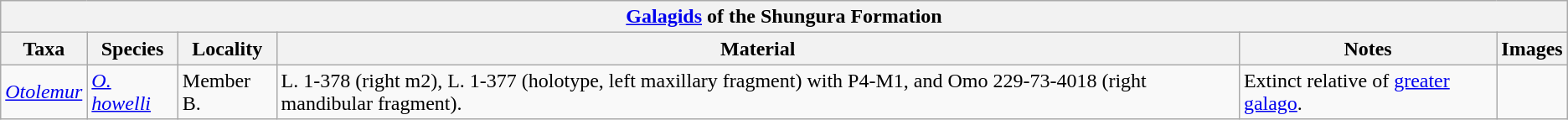<table class="wikitable" align="center">
<tr>
<th colspan="6" align="center"><strong><a href='#'>Galagids</a></strong> of the Shungura Formation</th>
</tr>
<tr>
<th>Taxa</th>
<th>Species</th>
<th>Locality</th>
<th>Material</th>
<th>Notes</th>
<th>Images</th>
</tr>
<tr>
<td><em><a href='#'>Otolemur</a></em></td>
<td><em><a href='#'>O. howelli</a></em></td>
<td>Member B.</td>
<td>L. 1-378 (right m2), L. 1-377 (holotype, left maxillary fragment) with P4-M1, and Omo 229-73-4018 (right mandibular fragment).</td>
<td>Extinct relative of <a href='#'>greater galago</a>.</td>
<td></td>
</tr>
</table>
